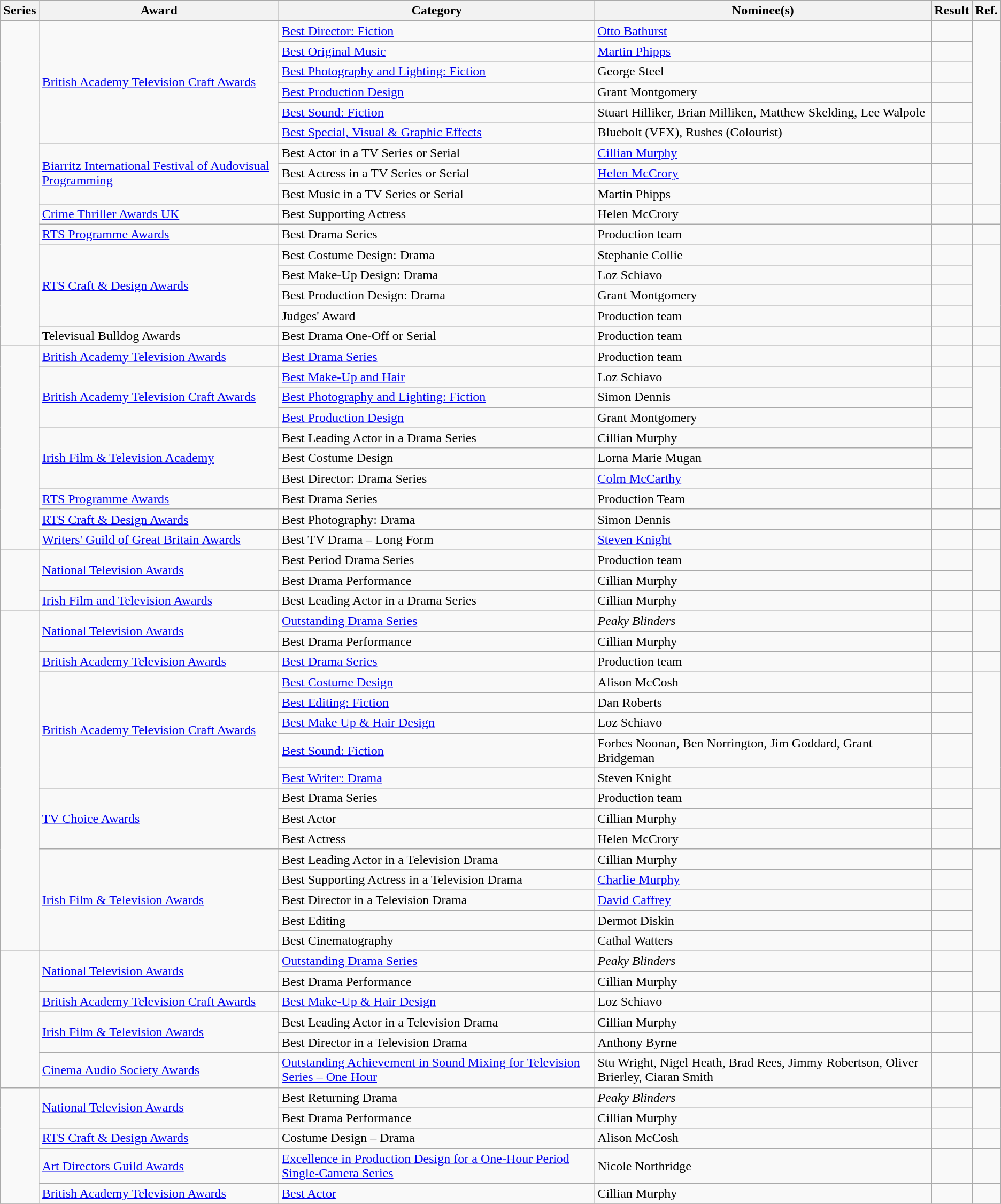<table class="wikitable">
<tr>
<th>Series</th>
<th>Award</th>
<th>Category</th>
<th>Nominee(s)</th>
<th>Result</th>
<th>Ref.</th>
</tr>
<tr>
<td rowspan="16"></td>
<td rowspan="6"><a href='#'>British Academy Television Craft Awards</a></td>
<td><a href='#'>Best Director: Fiction</a></td>
<td><a href='#'>Otto Bathurst</a></td>
<td></td>
<td rowspan="6"></td>
</tr>
<tr>
<td><a href='#'>Best Original Music</a></td>
<td><a href='#'>Martin Phipps</a></td>
<td></td>
</tr>
<tr>
<td><a href='#'>Best Photography and Lighting: Fiction</a></td>
<td>George Steel</td>
<td></td>
</tr>
<tr>
<td><a href='#'>Best Production Design</a></td>
<td>Grant Montgomery</td>
<td></td>
</tr>
<tr>
<td><a href='#'>Best Sound: Fiction</a></td>
<td>Stuart Hilliker, Brian Milliken, Matthew Skelding, Lee Walpole</td>
<td></td>
</tr>
<tr>
<td><a href='#'>Best Special, Visual & Graphic Effects</a></td>
<td>Bluebolt (VFX), Rushes (Colourist)</td>
<td></td>
</tr>
<tr>
<td rowspan="3"><a href='#'>Biarritz International Festival of Audovisual Programming</a></td>
<td>Best Actor in a TV Series or Serial</td>
<td><a href='#'>Cillian Murphy</a></td>
<td></td>
<td rowspan="3"></td>
</tr>
<tr>
<td>Best Actress in a TV Series or Serial</td>
<td><a href='#'>Helen McCrory</a></td>
<td></td>
</tr>
<tr>
<td>Best Music in a TV Series or Serial</td>
<td>Martin Phipps</td>
<td></td>
</tr>
<tr>
<td><a href='#'>Crime Thriller Awards UK</a></td>
<td>Best Supporting Actress</td>
<td>Helen McCrory</td>
<td></td>
<td></td>
</tr>
<tr>
<td><a href='#'>RTS Programme Awards</a></td>
<td>Best Drama Series</td>
<td>Production team</td>
<td></td>
<td></td>
</tr>
<tr>
<td rowspan="4"><a href='#'>RTS Craft & Design Awards</a></td>
<td>Best Costume Design: Drama</td>
<td>Stephanie Collie</td>
<td></td>
<td rowspan="4"></td>
</tr>
<tr>
<td>Best Make-Up Design: Drama</td>
<td>Loz Schiavo</td>
<td></td>
</tr>
<tr>
<td>Best Production Design: Drama</td>
<td>Grant Montgomery</td>
<td></td>
</tr>
<tr>
<td>Judges' Award</td>
<td>Production team</td>
<td></td>
</tr>
<tr>
<td>Televisual Bulldog Awards</td>
<td>Best Drama One-Off or Serial</td>
<td>Production team</td>
<td></td>
<td></td>
</tr>
<tr>
<td rowspan="10"></td>
<td><a href='#'>British Academy Television Awards</a></td>
<td><a href='#'>Best Drama Series</a></td>
<td>Production team</td>
<td></td>
<td></td>
</tr>
<tr>
<td rowspan="3"><a href='#'>British Academy Television Craft Awards</a></td>
<td><a href='#'>Best Make-Up and Hair</a></td>
<td>Loz Schiavo</td>
<td></td>
<td rowspan="3"></td>
</tr>
<tr>
<td><a href='#'>Best Photography and Lighting: Fiction</a></td>
<td>Simon Dennis</td>
<td></td>
</tr>
<tr>
<td><a href='#'>Best Production Design</a></td>
<td>Grant Montgomery</td>
<td></td>
</tr>
<tr>
<td rowspan="3"><a href='#'>Irish Film & Television Academy</a></td>
<td>Best Leading Actor in a Drama Series</td>
<td>Cillian Murphy</td>
<td></td>
<td rowspan="3"></td>
</tr>
<tr>
<td>Best Costume Design</td>
<td>Lorna Marie Mugan</td>
<td></td>
</tr>
<tr>
<td>Best Director: Drama Series</td>
<td><a href='#'>Colm McCarthy</a></td>
<td></td>
</tr>
<tr>
<td><a href='#'>RTS Programme Awards</a></td>
<td>Best Drama Series</td>
<td>Production Team</td>
<td></td>
<td></td>
</tr>
<tr>
<td><a href='#'>RTS Craft & Design Awards</a></td>
<td>Best Photography: Drama</td>
<td>Simon Dennis</td>
<td></td>
<td></td>
</tr>
<tr>
<td><a href='#'>Writers' Guild of Great Britain Awards</a></td>
<td>Best TV Drama – Long Form</td>
<td><a href='#'>Steven Knight</a></td>
<td></td>
<td></td>
</tr>
<tr>
<td rowspan="3"></td>
<td rowspan="2"><a href='#'>National Television Awards</a></td>
<td>Best Period Drama Series</td>
<td>Production team</td>
<td></td>
<td rowspan="2"></td>
</tr>
<tr>
<td>Best Drama Performance</td>
<td>Cillian Murphy</td>
<td></td>
</tr>
<tr>
<td><a href='#'>Irish Film and Television Awards</a></td>
<td>Best Leading Actor in a Drama Series</td>
<td>Cillian Murphy</td>
<td></td>
<td></td>
</tr>
<tr>
<td rowspan=16></td>
<td rowspan="2"><a href='#'>National Television Awards</a></td>
<td><a href='#'>Outstanding Drama Series</a></td>
<td><em>Peaky Blinders</em></td>
<td></td>
<td rowspan="2"></td>
</tr>
<tr>
<td>Best Drama Performance</td>
<td>Cillian Murphy</td>
<td></td>
</tr>
<tr>
<td><a href='#'>British Academy Television Awards</a></td>
<td><a href='#'>Best Drama Series</a></td>
<td>Production team</td>
<td></td>
<td></td>
</tr>
<tr>
<td rowspan=5><a href='#'>British Academy Television Craft Awards</a></td>
<td><a href='#'>Best Costume Design</a></td>
<td>Alison McCosh</td>
<td></td>
<td rowspan="5"></td>
</tr>
<tr>
<td><a href='#'>Best Editing: Fiction</a></td>
<td>Dan Roberts </td>
<td></td>
</tr>
<tr>
<td><a href='#'>Best Make Up & Hair Design</a></td>
<td>Loz Schiavo</td>
<td></td>
</tr>
<tr>
<td><a href='#'>Best Sound: Fiction</a></td>
<td>Forbes Noonan, Ben Norrington, Jim Goddard, Grant Bridgeman</td>
<td></td>
</tr>
<tr>
<td><a href='#'>Best Writer: Drama</a></td>
<td>Steven Knight</td>
<td></td>
</tr>
<tr>
<td rowspan=3><a href='#'>TV Choice Awards</a></td>
<td>Best Drama Series</td>
<td>Production team</td>
<td></td>
<td rowspan="3"></td>
</tr>
<tr>
<td>Best Actor</td>
<td>Cillian Murphy</td>
<td></td>
</tr>
<tr>
<td>Best Actress</td>
<td>Helen McCrory</td>
<td></td>
</tr>
<tr>
<td rowspan="5"><a href='#'>Irish Film & Television Awards</a></td>
<td>Best Leading Actor in a Television Drama</td>
<td>Cillian Murphy</td>
<td></td>
<td rowspan="5"></td>
</tr>
<tr>
<td>Best Supporting Actress in a Television Drama</td>
<td><a href='#'>Charlie Murphy</a></td>
<td></td>
</tr>
<tr>
<td>Best Director in a Television Drama</td>
<td><a href='#'>David Caffrey</a></td>
<td></td>
</tr>
<tr>
<td>Best Editing</td>
<td>Dermot Diskin</td>
<td></td>
</tr>
<tr>
<td>Best Cinematography</td>
<td>Cathal Watters</td>
<td></td>
</tr>
<tr>
<td rowspan="6"></td>
<td rowspan="2"><a href='#'>National Television Awards</a></td>
<td><a href='#'>Outstanding Drama Series</a></td>
<td><em>Peaky Blinders</em></td>
<td></td>
<td rowspan="2"></td>
</tr>
<tr>
<td>Best Drama Performance</td>
<td>Cillian Murphy</td>
<td></td>
</tr>
<tr>
<td><a href='#'>British Academy Television Craft Awards</a></td>
<td><a href='#'>Best Make-Up & Hair Design</a></td>
<td>Loz Schiavo</td>
<td></td>
<td></td>
</tr>
<tr>
<td rowspan="2"><a href='#'>Irish Film & Television Awards</a></td>
<td>Best Leading Actor in a Television Drama</td>
<td>Cillian Murphy</td>
<td></td>
<td rowspan="2"></td>
</tr>
<tr>
<td>Best Director in a Television Drama</td>
<td>Anthony Byrne</td>
<td></td>
</tr>
<tr>
<td><a href='#'>Cinema Audio Society Awards</a></td>
<td><a href='#'>Outstanding Achievement in Sound Mixing for Television Series – One Hour</a></td>
<td>Stu Wright, Nigel Heath, Brad Rees, Jimmy Robertson, Oliver Brierley, Ciaran Smith </td>
<td></td>
<td></td>
</tr>
<tr>
<td rowspan="5"></td>
<td rowspan="2"><a href='#'>National Television Awards</a></td>
<td>Best Returning Drama</td>
<td><em>Peaky Blinders</em></td>
<td></td>
<td rowspan="2"></td>
</tr>
<tr>
<td>Best Drama Performance</td>
<td>Cillian Murphy</td>
<td></td>
</tr>
<tr>
<td><a href='#'>RTS Craft & Design Awards</a></td>
<td>Costume Design – Drama</td>
<td>Alison McCosh</td>
<td></td>
<td style="text-align:center;"></td>
</tr>
<tr>
<td><a href='#'>Art Directors Guild Awards</a></td>
<td><a href='#'>Excellence in Production Design for a One-Hour Period Single-Camera Series</a></td>
<td>Nicole Northridge </td>
<td></td>
<td style="text-align:center;"></td>
</tr>
<tr>
<td><a href='#'>British Academy Television Awards</a></td>
<td><a href='#'>Best Actor</a></td>
<td>Cillian Murphy</td>
<td></td>
<td style="text-align:center"></td>
</tr>
<tr>
</tr>
</table>
